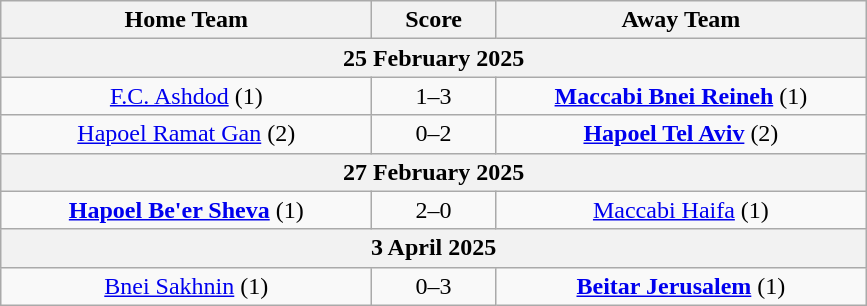<table class="wikitable" style="text-align: center;">
<tr>
<th width="240px">Home Team</th>
<th width="75px">Score</th>
<th width="240px">Away Team</th>
</tr>
<tr>
<th colspan=3>25 February 2025</th>
</tr>
<tr>
<td><a href='#'>F.C. Ashdod</a> (1)</td>
<td>1–3</td>
<td><strong><a href='#'>Maccabi Bnei Reineh</a></strong> (1)</td>
</tr>
<tr>
<td><a href='#'>Hapoel Ramat Gan</a> (2)</td>
<td>0–2</td>
<td><strong><a href='#'>Hapoel Tel Aviv</a></strong> (2)</td>
</tr>
<tr>
<th colspan=3>27 February 2025</th>
</tr>
<tr>
<td><strong><a href='#'>Hapoel Be'er Sheva</a></strong> (1)</td>
<td>2–0</td>
<td><a href='#'>Maccabi Haifa</a> (1)</td>
</tr>
<tr>
<th colspan=3>3 April 2025</th>
</tr>
<tr>
<td><a href='#'>Bnei Sakhnin</a> (1)</td>
<td>0–3</td>
<td><strong><a href='#'>Beitar Jerusalem</a></strong> (1)</td>
</tr>
</table>
